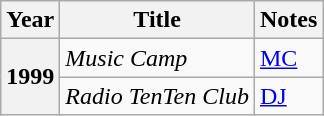<table class="wikitable plainrowheaders sortable">
<tr>
<th scope="col">Year</th>
<th scope="col">Title</th>
<th scope="col">Notes</th>
</tr>
<tr>
<th scope="row" rowspan="2">1999</th>
<td><em>Music Camp</em></td>
<td><a href='#'>MC</a></td>
</tr>
<tr>
<td><em>Radio TenTen Club</em></td>
<td><a href='#'>DJ</a></td>
</tr>
</table>
